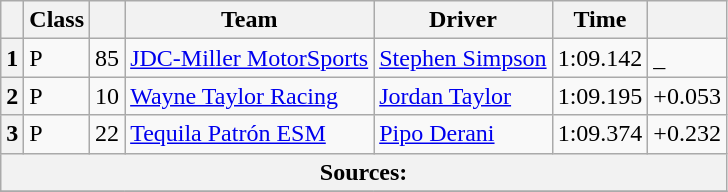<table class="wikitable">
<tr>
<th scope="col"></th>
<th scope="col">Class</th>
<th scope="col"></th>
<th scope="col">Team</th>
<th scope="col">Driver</th>
<th scope="col">Time</th>
<th scope="col"></th>
</tr>
<tr>
<th scope="row">1</th>
<td>P</td>
<td>85</td>
<td><a href='#'>JDC-Miller MotorSports</a></td>
<td><a href='#'>Stephen Simpson</a></td>
<td>1:09.142</td>
<td>_</td>
</tr>
<tr>
<th scope="row">2</th>
<td>P</td>
<td>10</td>
<td><a href='#'>Wayne Taylor Racing</a></td>
<td><a href='#'>Jordan Taylor</a></td>
<td>1:09.195</td>
<td>+0.053</td>
</tr>
<tr>
<th scope="row">3</th>
<td>P</td>
<td>22</td>
<td><a href='#'>Tequila Patrón ESM</a></td>
<td><a href='#'>Pipo Derani</a></td>
<td>1:09.374</td>
<td>+0.232</td>
</tr>
<tr>
<th colspan="7">Sources:</th>
</tr>
<tr>
</tr>
</table>
